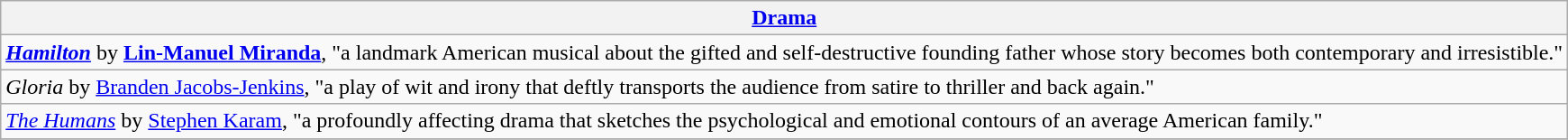<table class="wikitable" style="float:left; float:none;">
<tr>
<th><a href='#'>Drama</a></th>
</tr>
<tr>
<td><strong><em><a href='#'>Hamilton</a></em></strong> by <strong><a href='#'>Lin-Manuel Miranda</a></strong>, "a landmark American musical about the gifted and self-destructive founding father whose story becomes both contemporary and irresistible."</td>
</tr>
<tr>
<td><em>Gloria</em> by <a href='#'>Branden Jacobs-Jenkins</a>, "a play of wit and irony that deftly transports the audience from satire to thriller and back again."</td>
</tr>
<tr>
<td><em><a href='#'>The Humans</a></em> by <a href='#'>Stephen Karam</a>, "a profoundly affecting drama that sketches the psychological and emotional contours of an average American family."</td>
</tr>
<tr>
</tr>
</table>
